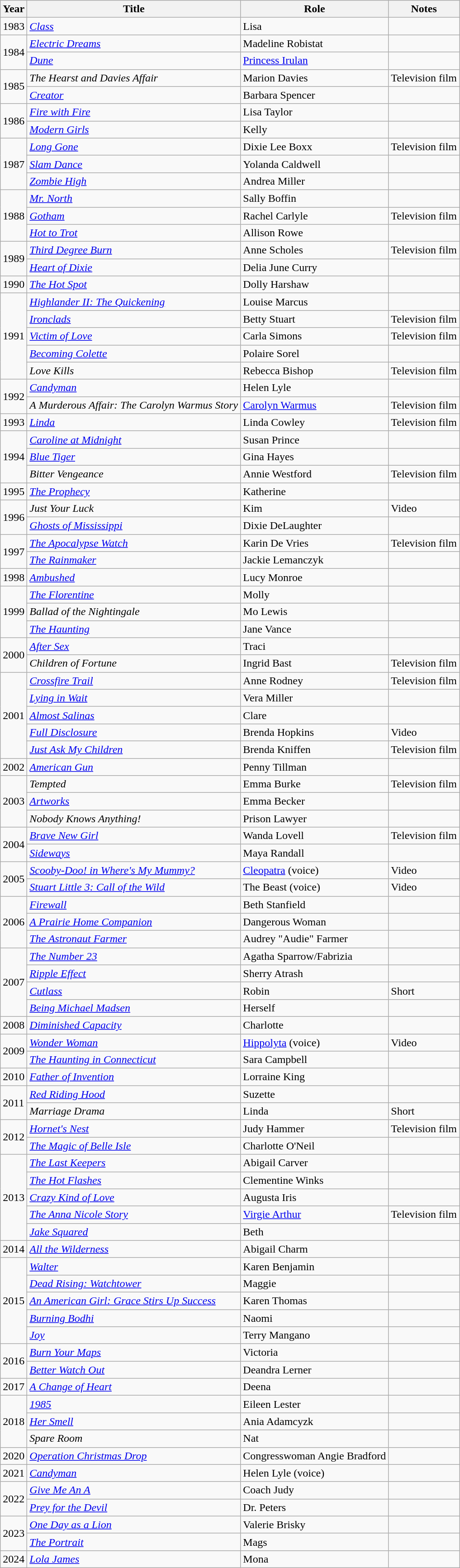<table class="wikitable sortable">
<tr>
<th>Year</th>
<th>Title</th>
<th>Role</th>
<th>Notes</th>
</tr>
<tr>
<td>1983</td>
<td><em><a href='#'>Class</a></em></td>
<td>Lisa</td>
<td></td>
</tr>
<tr>
<td rowspan="2">1984</td>
<td><em><a href='#'>Electric Dreams</a></em></td>
<td>Madeline Robistat</td>
<td></td>
</tr>
<tr>
<td><em><a href='#'>Dune</a></em></td>
<td><a href='#'>Princess Irulan</a></td>
<td></td>
</tr>
<tr>
<td rowspan="2">1985</td>
<td><em>The Hearst and Davies Affair</em></td>
<td>Marion Davies</td>
<td>Television film</td>
</tr>
<tr>
<td><em><a href='#'>Creator</a></em></td>
<td>Barbara Spencer</td>
<td></td>
</tr>
<tr>
<td rowspan="2">1986</td>
<td><em><a href='#'>Fire with Fire</a></em></td>
<td>Lisa Taylor</td>
<td></td>
</tr>
<tr>
<td><em><a href='#'>Modern Girls</a></em></td>
<td>Kelly</td>
<td></td>
</tr>
<tr>
<td rowspan="3">1987</td>
<td><em><a href='#'>Long Gone</a></em></td>
<td>Dixie Lee Boxx</td>
<td>Television film</td>
</tr>
<tr>
<td><em><a href='#'>Slam Dance</a></em></td>
<td>Yolanda Caldwell</td>
<td></td>
</tr>
<tr>
<td><em><a href='#'>Zombie High</a></em></td>
<td>Andrea Miller</td>
<td></td>
</tr>
<tr>
<td rowspan="3">1988</td>
<td><em><a href='#'>Mr. North</a></em></td>
<td>Sally Boffin</td>
<td></td>
</tr>
<tr>
<td><em><a href='#'>Gotham</a></em></td>
<td>Rachel Carlyle</td>
<td>Television film</td>
</tr>
<tr>
<td><em><a href='#'>Hot to Trot</a></em></td>
<td>Allison Rowe</td>
<td></td>
</tr>
<tr>
<td rowspan="2">1989</td>
<td><em><a href='#'>Third Degree Burn</a></em></td>
<td>Anne Scholes</td>
<td>Television film</td>
</tr>
<tr>
<td><em><a href='#'>Heart of Dixie</a></em></td>
<td>Delia June Curry</td>
<td></td>
</tr>
<tr>
<td>1990</td>
<td><em><a href='#'>The Hot Spot</a></em></td>
<td>Dolly Harshaw</td>
<td></td>
</tr>
<tr>
<td rowspan="5">1991</td>
<td><em><a href='#'>Highlander II: The Quickening</a></em></td>
<td>Louise Marcus</td>
<td></td>
</tr>
<tr>
<td><em><a href='#'>Ironclads</a></em></td>
<td>Betty Stuart</td>
<td>Television film</td>
</tr>
<tr>
<td><em><a href='#'>Victim of Love</a></em></td>
<td>Carla Simons</td>
<td>Television film</td>
</tr>
<tr>
<td><em><a href='#'>Becoming Colette</a></em></td>
<td>Polaire Sorel</td>
<td></td>
</tr>
<tr>
<td><em>Love Kills</em></td>
<td>Rebecca Bishop</td>
<td>Television film</td>
</tr>
<tr>
<td rowspan="2">1992</td>
<td><em><a href='#'>Candyman</a></em></td>
<td>Helen Lyle</td>
<td></td>
</tr>
<tr>
<td><em>A Murderous Affair: The Carolyn Warmus Story</em></td>
<td><a href='#'>Carolyn Warmus</a></td>
<td>Television film</td>
</tr>
<tr>
<td>1993</td>
<td><em><a href='#'>Linda</a></em></td>
<td>Linda Cowley</td>
<td>Television film</td>
</tr>
<tr>
<td rowspan="3">1994</td>
<td><em><a href='#'>Caroline at Midnight</a></em></td>
<td>Susan Prince</td>
<td></td>
</tr>
<tr>
<td><em><a href='#'>Blue Tiger</a></em></td>
<td>Gina Hayes</td>
<td></td>
</tr>
<tr>
<td><em>Bitter Vengeance</em></td>
<td>Annie Westford</td>
<td>Television film</td>
</tr>
<tr>
<td>1995</td>
<td><em><a href='#'>The Prophecy</a></em></td>
<td>Katherine</td>
<td></td>
</tr>
<tr>
<td rowspan="2">1996</td>
<td><em>Just Your Luck</em></td>
<td>Kim</td>
<td>Video</td>
</tr>
<tr>
<td><em><a href='#'>Ghosts of Mississippi</a></em></td>
<td>Dixie DeLaughter</td>
<td></td>
</tr>
<tr>
<td rowspan="2">1997</td>
<td><em><a href='#'>The Apocalypse Watch</a></em></td>
<td>Karin De Vries</td>
<td>Television film</td>
</tr>
<tr>
<td><em><a href='#'>The Rainmaker</a></em></td>
<td>Jackie Lemanczyk</td>
<td></td>
</tr>
<tr>
<td>1998</td>
<td><em><a href='#'>Ambushed</a></em></td>
<td>Lucy Monroe</td>
<td></td>
</tr>
<tr>
<td rowspan="3">1999</td>
<td><em><a href='#'>The Florentine</a></em></td>
<td>Molly</td>
<td></td>
</tr>
<tr>
<td><em>Ballad of the Nightingale</em></td>
<td>Mo Lewis</td>
<td></td>
</tr>
<tr>
<td><em><a href='#'>The Haunting</a></em></td>
<td>Jane Vance</td>
<td></td>
</tr>
<tr>
<td rowspan="2">2000</td>
<td><em><a href='#'>After Sex</a></em></td>
<td>Traci</td>
<td></td>
</tr>
<tr>
<td><em>Children of Fortune</em></td>
<td>Ingrid Bast</td>
<td>Television film</td>
</tr>
<tr>
<td rowspan="5">2001</td>
<td><em><a href='#'>Crossfire Trail</a></em></td>
<td>Anne Rodney</td>
<td>Television film</td>
</tr>
<tr>
<td><em><a href='#'>Lying in Wait</a></em></td>
<td>Vera Miller</td>
<td></td>
</tr>
<tr>
<td><em><a href='#'>Almost Salinas</a></em></td>
<td>Clare</td>
<td></td>
</tr>
<tr>
<td><em><a href='#'>Full Disclosure</a></em></td>
<td>Brenda Hopkins</td>
<td>Video</td>
</tr>
<tr>
<td><em><a href='#'>Just Ask My Children</a></em></td>
<td>Brenda Kniffen</td>
<td>Television film</td>
</tr>
<tr>
<td>2002</td>
<td><em><a href='#'>American Gun</a></em></td>
<td>Penny Tillman</td>
<td></td>
</tr>
<tr>
<td rowspan="3">2003</td>
<td><em>Tempted</em></td>
<td>Emma Burke</td>
<td>Television film</td>
</tr>
<tr>
<td><em><a href='#'>Artworks</a></em></td>
<td>Emma Becker</td>
<td></td>
</tr>
<tr>
<td><em>Nobody Knows Anything!</em></td>
<td>Prison Lawyer</td>
<td></td>
</tr>
<tr>
<td rowspan="2">2004</td>
<td><em><a href='#'>Brave New Girl</a></em></td>
<td>Wanda Lovell</td>
<td>Television film</td>
</tr>
<tr>
<td><em><a href='#'>Sideways</a></em></td>
<td>Maya Randall</td>
<td></td>
</tr>
<tr>
<td rowspan="2">2005</td>
<td><em><a href='#'>Scooby-Doo! in Where's My Mummy?</a></em></td>
<td><a href='#'>Cleopatra</a> (voice)</td>
<td>Video</td>
</tr>
<tr>
<td><em><a href='#'>Stuart Little 3: Call of the Wild</a></em></td>
<td>The Beast (voice)</td>
<td>Video</td>
</tr>
<tr>
<td rowspan="3">2006</td>
<td><em><a href='#'>Firewall</a></em></td>
<td>Beth Stanfield</td>
<td></td>
</tr>
<tr>
<td><em><a href='#'>A Prairie Home Companion</a></em></td>
<td>Dangerous Woman</td>
<td></td>
</tr>
<tr>
<td><em><a href='#'>The Astronaut Farmer</a></em></td>
<td>Audrey "Audie" Farmer</td>
<td></td>
</tr>
<tr>
<td rowspan="4">2007</td>
<td><em><a href='#'>The Number 23</a></em></td>
<td>Agatha Sparrow/Fabrizia</td>
<td></td>
</tr>
<tr>
<td><em><a href='#'>Ripple Effect</a></em></td>
<td>Sherry Atrash</td>
<td></td>
</tr>
<tr>
<td><em><a href='#'>Cutlass</a></em></td>
<td>Robin</td>
<td>Short</td>
</tr>
<tr>
<td><em><a href='#'>Being Michael Madsen</a></em></td>
<td>Herself</td>
<td></td>
</tr>
<tr>
<td>2008</td>
<td><em><a href='#'>Diminished Capacity</a></em></td>
<td>Charlotte</td>
<td></td>
</tr>
<tr>
<td rowspan="2">2009</td>
<td><em><a href='#'>Wonder Woman</a></em></td>
<td><a href='#'>Hippolyta</a> (voice)</td>
<td>Video</td>
</tr>
<tr>
<td><em><a href='#'>The Haunting in Connecticut</a></em></td>
<td>Sara Campbell</td>
<td></td>
</tr>
<tr>
<td>2010</td>
<td><em><a href='#'>Father of Invention</a></em></td>
<td>Lorraine King</td>
<td></td>
</tr>
<tr>
<td rowspan="2">2011</td>
<td><em><a href='#'>Red Riding Hood</a></em></td>
<td>Suzette</td>
<td></td>
</tr>
<tr>
<td><em>Marriage Drama</em></td>
<td>Linda</td>
<td>Short</td>
</tr>
<tr>
<td rowspan="2">2012</td>
<td><em><a href='#'>Hornet's Nest</a></em></td>
<td>Judy Hammer</td>
<td>Television film</td>
</tr>
<tr>
<td><em><a href='#'>The Magic of Belle Isle</a></em></td>
<td>Charlotte O'Neil</td>
<td></td>
</tr>
<tr>
<td rowspan="5">2013</td>
<td><em><a href='#'>The Last Keepers</a></em></td>
<td>Abigail Carver</td>
<td></td>
</tr>
<tr>
<td><em><a href='#'>The Hot Flashes</a></em></td>
<td>Clementine Winks</td>
<td></td>
</tr>
<tr>
<td><em><a href='#'>Crazy Kind of Love</a></em></td>
<td>Augusta Iris</td>
<td></td>
</tr>
<tr>
<td><em><a href='#'>The Anna Nicole Story</a></em></td>
<td><a href='#'>Virgie Arthur</a></td>
<td>Television film</td>
</tr>
<tr>
<td><em><a href='#'>Jake Squared</a></em></td>
<td>Beth</td>
<td></td>
</tr>
<tr>
<td>2014</td>
<td><em><a href='#'>All the Wilderness</a></em></td>
<td>Abigail Charm</td>
<td></td>
</tr>
<tr>
<td rowspan="5">2015</td>
<td><em><a href='#'>Walter</a></em></td>
<td>Karen Benjamin</td>
<td></td>
</tr>
<tr>
<td><em><a href='#'>Dead Rising: Watchtower</a></em></td>
<td>Maggie</td>
<td></td>
</tr>
<tr>
<td><em><a href='#'>An American Girl: Grace Stirs Up Success</a></em></td>
<td>Karen Thomas</td>
<td></td>
</tr>
<tr>
<td><em><a href='#'>Burning Bodhi</a></em></td>
<td>Naomi</td>
<td></td>
</tr>
<tr>
<td><em><a href='#'>Joy</a></em></td>
<td>Terry Mangano</td>
<td></td>
</tr>
<tr>
<td rowspan="2">2016</td>
<td><em><a href='#'>Burn Your Maps</a></em></td>
<td>Victoria</td>
<td></td>
</tr>
<tr>
<td><em><a href='#'>Better Watch Out</a></em></td>
<td>Deandra Lerner</td>
<td></td>
</tr>
<tr>
<td>2017</td>
<td><em><a href='#'>A Change of Heart</a></em></td>
<td>Deena</td>
<td></td>
</tr>
<tr>
<td rowspan="3">2018</td>
<td><em><a href='#'>1985</a></em></td>
<td>Eileen Lester</td>
<td></td>
</tr>
<tr>
<td><em><a href='#'>Her Smell</a></em></td>
<td>Ania Adamcyzk</td>
<td></td>
</tr>
<tr>
<td><em>Spare Room</em></td>
<td>Nat</td>
<td></td>
</tr>
<tr>
<td>2020</td>
<td><em><a href='#'>Operation Christmas Drop</a></em></td>
<td>Congresswoman Angie Bradford</td>
<td></td>
</tr>
<tr>
<td>2021</td>
<td><em><a href='#'>Candyman</a></em></td>
<td>Helen Lyle (voice)</td>
<td></td>
</tr>
<tr>
<td rowspan="2">2022</td>
<td><em><a href='#'>Give Me An A</a></em></td>
<td>Coach Judy</td>
<td></td>
</tr>
<tr>
<td><em><a href='#'>Prey for the Devil</a></em></td>
<td>Dr. Peters</td>
<td></td>
</tr>
<tr>
<td rowspan="2">2023</td>
<td><em><a href='#'>One Day as a Lion</a></em></td>
<td>Valerie Brisky</td>
<td></td>
</tr>
<tr>
<td><em><a href='#'>The Portrait</a></em></td>
<td>Mags</td>
<td></td>
</tr>
<tr>
<td>2024</td>
<td><em><a href='#'>Lola James</a></em></td>
<td>Mona</td>
<td></td>
</tr>
</table>
